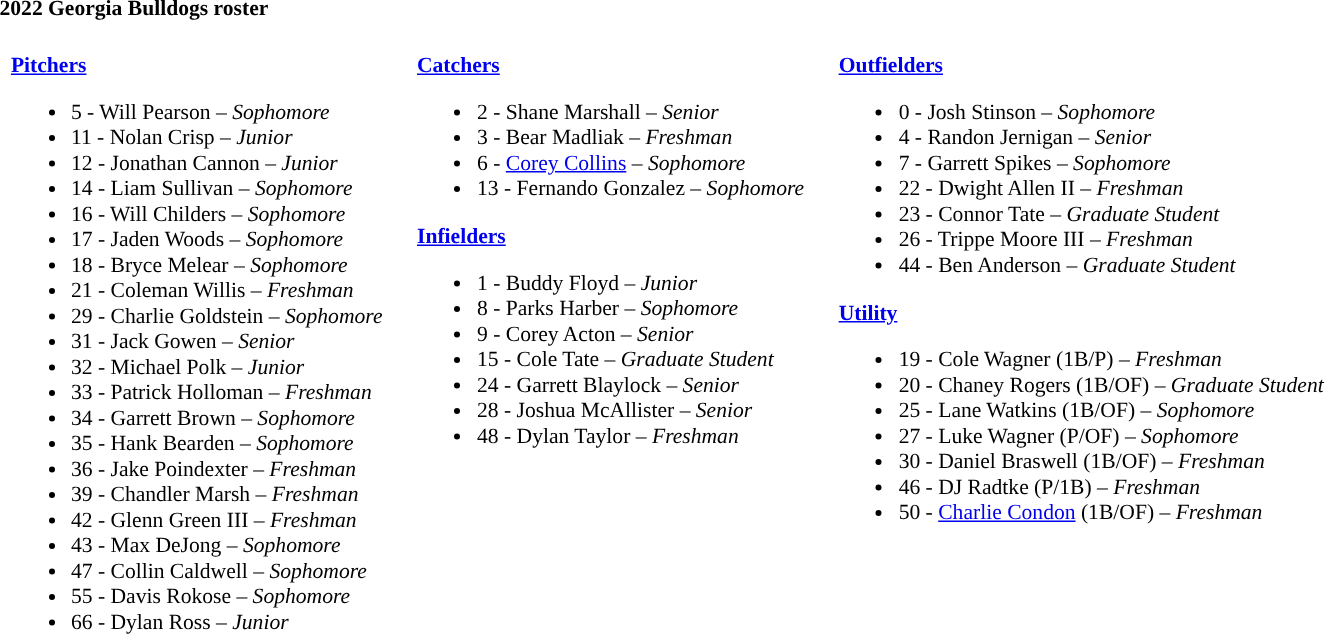<table class="toccolours" style="text-align: left; font-size:90%;">
<tr>
<th colspan="9">2022 Georgia Bulldogs roster</th>
</tr>
<tr>
<td width="03"> </td>
<td valign="top"><br><strong><a href='#'>Pitchers</a></strong><ul><li>5 - Will Pearson – <em>Sophomore</em></li><li>11 - Nolan Crisp – <em>Junior</em></li><li>12 - Jonathan Cannon – <em>Junior</em></li><li>14 - Liam Sullivan – <em>Sophomore</em></li><li>16 - Will Childers – <em> Sophomore</em></li><li>17 - Jaden Woods – <em>Sophomore</em></li><li>18 - Bryce Melear – <em> Sophomore</em></li><li>21 - Coleman Willis – <em>Freshman</em></li><li>29 - Charlie Goldstein – <em> Sophomore</em></li><li>31 - Jack Gowen – <em>Senior</em></li><li>32 - Michael Polk – <em>Junior</em></li><li>33 - Patrick Holloman – <em> Freshman</em></li><li>34 - Garrett Brown – <em> Sophomore</em></li><li>35 - Hank Bearden – <em>Sophomore</em></li><li>36 - Jake Poindexter – <em>Freshman</em></li><li>39 - Chandler Marsh – <em>Freshman</em></li><li>42 - Glenn Green III – <em>Freshman</em></li><li>43 - Max DeJong – <em>Sophomore</em></li><li>47 - Collin Caldwell – <em>Sophomore</em></li><li>55 - Davis Rokose – <em> Sophomore</em></li><li>66 - Dylan Ross – <em>Junior</em></li></ul></td>
<td width="15"> </td>
<td valign="top"><br><strong><a href='#'>Catchers</a></strong><ul><li>2 - Shane Marshall – <em>Senior</em></li><li>3 - Bear Madliak – <em>Freshman</em></li><li>6 - <a href='#'>Corey Collins</a> – <em>Sophomore</em></li><li>13 - Fernando Gonzalez – <em>Sophomore</em></li></ul><strong><a href='#'>Infielders</a></strong><ul><li>1 - Buddy Floyd – <em>Junior</em></li><li>8 - Parks Harber – <em>Sophomore</em></li><li>9 - Corey Acton – <em>Senior</em></li><li>15 - Cole Tate – <em>Graduate Student</em></li><li>24 - Garrett Blaylock – <em>Senior</em></li><li>28 - Joshua McAllister – <em> Senior</em></li><li>48 - Dylan Taylor – <em>Freshman</em></li></ul></td>
<td width="15"> </td>
<td valign="top"><br><strong><a href='#'>Outfielders</a></strong><ul><li>0 - Josh Stinson – <em> Sophomore</em></li><li>4 - Randon Jernigan – <em>Senior</em></li><li>7 - Garrett Spikes – <em>Sophomore</em></li><li>22 - Dwight Allen II – <em> Freshman</em></li><li>23 - Connor Tate – <em>Graduate Student</em></li><li>26 - Trippe Moore III – <em> Freshman</em></li><li>44 - Ben Anderson – <em>Graduate Student</em></li></ul><strong><a href='#'>Utility</a></strong><ul><li>19 - Cole Wagner (1B/P) – <em>Freshman</em></li><li>20 - Chaney Rogers (1B/OF) – <em>Graduate Student</em></li><li>25 - Lane Watkins (1B/OF) – <em> Sophomore</em></li><li>27 - Luke Wagner (P/OF) – <em>Sophomore</em></li><li>30 - Daniel Braswell (1B/OF) – <em>Freshman</em></li><li>46 - DJ Radtke (P/1B) – <em>Freshman</em></li><li>50 - <a href='#'>Charlie Condon</a> (1B/OF) – <em>Freshman</em></li></ul></td>
<td width="25"> </td>
</tr>
</table>
